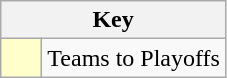<table class="wikitable" style="text-align: center;">
<tr>
<th colspan=2>Key</th>
</tr>
<tr>
<td style="background:#ffffcc; width:20px;"></td>
<td align=left>Teams to Playoffs</td>
</tr>
</table>
